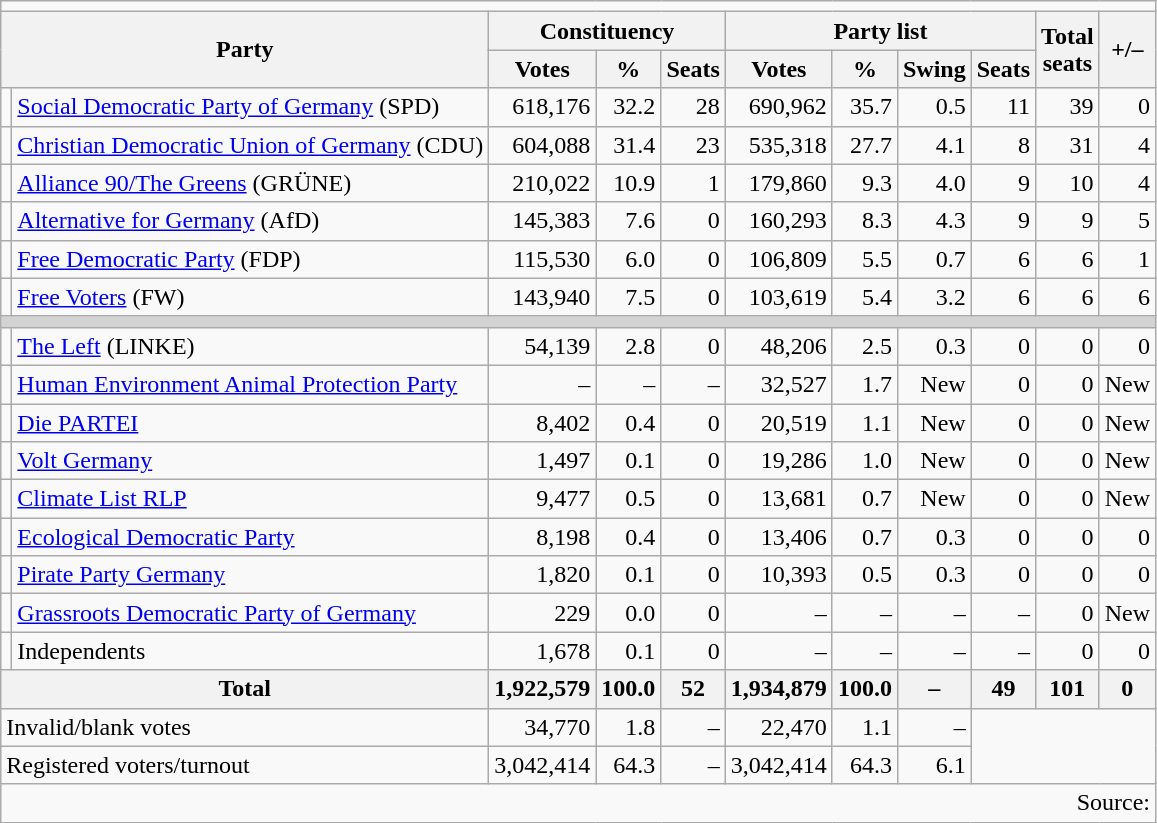<table class=wikitable style="text-align:right">
<tr>
<td align=center colspan=11></td>
</tr>
<tr>
<th rowspan=2 colspan=2>Party</th>
<th colspan=3>Constituency</th>
<th colspan=4>Party list</th>
<th rowspan=2>Total<br>seats</th>
<th rowspan=2>+/–</th>
</tr>
<tr>
<th>Votes</th>
<th>%</th>
<th>Seats</th>
<th>Votes</th>
<th>%</th>
<th>Swing</th>
<th>Seats</th>
</tr>
<tr>
<td bgcolor=></td>
<td align=left><a href='#'>Social Democratic Party of Germany</a> (SPD)</td>
<td>618,176</td>
<td>32.2</td>
<td>28</td>
<td>690,962</td>
<td>35.7</td>
<td> 0.5</td>
<td>11</td>
<td>39</td>
<td> 0</td>
</tr>
<tr>
<td bgcolor=></td>
<td align=left><a href='#'>Christian Democratic Union of Germany</a> (CDU)</td>
<td>604,088</td>
<td>31.4</td>
<td>23</td>
<td>535,318</td>
<td>27.7</td>
<td> 4.1</td>
<td>8</td>
<td>31</td>
<td> 4</td>
</tr>
<tr>
<td bgcolor=></td>
<td align=left><a href='#'>Alliance 90/The Greens</a> (GRÜNE)</td>
<td>210,022</td>
<td>10.9</td>
<td>1</td>
<td>179,860</td>
<td>9.3</td>
<td> 4.0</td>
<td>9</td>
<td>10</td>
<td> 4</td>
</tr>
<tr>
<td bgcolor=></td>
<td align=left><a href='#'>Alternative for Germany</a> (AfD)</td>
<td>145,383</td>
<td>7.6</td>
<td>0</td>
<td>160,293</td>
<td>8.3</td>
<td> 4.3</td>
<td>9</td>
<td>9</td>
<td> 5</td>
</tr>
<tr>
<td bgcolor=></td>
<td align=left><a href='#'>Free Democratic Party</a> (FDP)</td>
<td>115,530</td>
<td>6.0</td>
<td>0</td>
<td>106,809</td>
<td>5.5</td>
<td> 0.7</td>
<td>6</td>
<td>6</td>
<td> 1</td>
</tr>
<tr>
<td bgcolor=></td>
<td align=left><a href='#'>Free Voters</a> (FW)</td>
<td>143,940</td>
<td>7.5</td>
<td>0</td>
<td>103,619</td>
<td>5.4</td>
<td> 3.2</td>
<td>6</td>
<td>6</td>
<td> 6</td>
</tr>
<tr>
<td bgcolor=lightgrey colspan=11></td>
</tr>
<tr>
<td bgcolor=></td>
<td align=left><a href='#'>The Left</a> (LINKE)</td>
<td>54,139</td>
<td>2.8</td>
<td>0</td>
<td>48,206</td>
<td>2.5</td>
<td> 0.3</td>
<td>0</td>
<td>0</td>
<td> 0</td>
</tr>
<tr>
<td bgcolor=></td>
<td align=left><a href='#'>Human Environment Animal Protection Party</a></td>
<td>–</td>
<td>–</td>
<td>–</td>
<td>32,527</td>
<td>1.7</td>
<td>New</td>
<td>0</td>
<td>0</td>
<td>New</td>
</tr>
<tr>
<td bgcolor=></td>
<td align=left><a href='#'>Die PARTEI</a></td>
<td>8,402</td>
<td>0.4</td>
<td>0</td>
<td>20,519</td>
<td>1.1</td>
<td>New</td>
<td>0</td>
<td>0</td>
<td>New</td>
</tr>
<tr>
<td bgcolor=></td>
<td align=left><a href='#'>Volt Germany</a></td>
<td>1,497</td>
<td>0.1</td>
<td>0</td>
<td>19,286</td>
<td>1.0</td>
<td>New</td>
<td>0</td>
<td>0</td>
<td>New</td>
</tr>
<tr>
<td bgcolor=></td>
<td align=left><a href='#'>Climate List RLP</a></td>
<td>9,477</td>
<td>0.5</td>
<td>0</td>
<td>13,681</td>
<td>0.7</td>
<td>New</td>
<td>0</td>
<td>0</td>
<td>New</td>
</tr>
<tr>
<td bgcolor=></td>
<td align=left><a href='#'>Ecological Democratic Party</a></td>
<td>8,198</td>
<td>0.4</td>
<td>0</td>
<td>13,406</td>
<td>0.7</td>
<td> 0.3</td>
<td>0</td>
<td>0</td>
<td> 0</td>
</tr>
<tr>
<td bgcolor=></td>
<td align=left><a href='#'>Pirate Party Germany</a></td>
<td>1,820</td>
<td>0.1</td>
<td>0</td>
<td>10,393</td>
<td>0.5</td>
<td> 0.3</td>
<td>0</td>
<td>0</td>
<td> 0</td>
</tr>
<tr>
<td bgcolor=></td>
<td align=left><a href='#'>Grassroots Democratic Party of Germany</a></td>
<td>229</td>
<td>0.0</td>
<td>0</td>
<td>–</td>
<td>–</td>
<td>–</td>
<td>–</td>
<td>0</td>
<td>New</td>
</tr>
<tr>
<td bgcolor=></td>
<td align=left>Independents</td>
<td>1,678</td>
<td>0.1</td>
<td>0</td>
<td>–</td>
<td>–</td>
<td>–</td>
<td>–</td>
<td>0</td>
<td> 0</td>
</tr>
<tr>
<th colspan=2>Total</th>
<th>1,922,579</th>
<th>100.0</th>
<th>52</th>
<th>1,934,879</th>
<th>100.0</th>
<th>–</th>
<th>49</th>
<th>101</th>
<th> 0</th>
</tr>
<tr>
<td align=left colspan=2>Invalid/blank votes</td>
<td>34,770</td>
<td>1.8</td>
<td>–</td>
<td>22,470</td>
<td>1.1</td>
<td>–</td>
<td rowspan=2 colspan=3></td>
</tr>
<tr>
<td align=left colspan=2>Registered voters/turnout</td>
<td>3,042,414</td>
<td>64.3</td>
<td>–</td>
<td>3,042,414</td>
<td>64.3</td>
<td> 6.1</td>
</tr>
<tr>
<td colspan=11>Source:  </td>
</tr>
</table>
